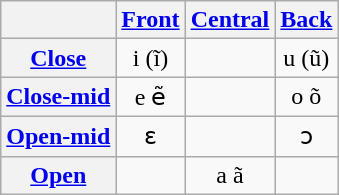<table class="wikitable" style="text-align:center">
<tr>
<th></th>
<th><a href='#'>Front</a></th>
<th><a href='#'>Central</a></th>
<th><a href='#'>Back</a></th>
</tr>
<tr>
<th><a href='#'>Close</a></th>
<td>i (ĩ)</td>
<td></td>
<td>u (ũ)</td>
</tr>
<tr>
<th><a href='#'>Close-mid</a></th>
<td>e ẽ</td>
<td></td>
<td>o õ</td>
</tr>
<tr>
<th><a href='#'>Open-mid</a></th>
<td>ɛ</td>
<td></td>
<td>ɔ</td>
</tr>
<tr>
<th><a href='#'>Open</a></th>
<td></td>
<td>a ã</td>
<td></td>
</tr>
</table>
